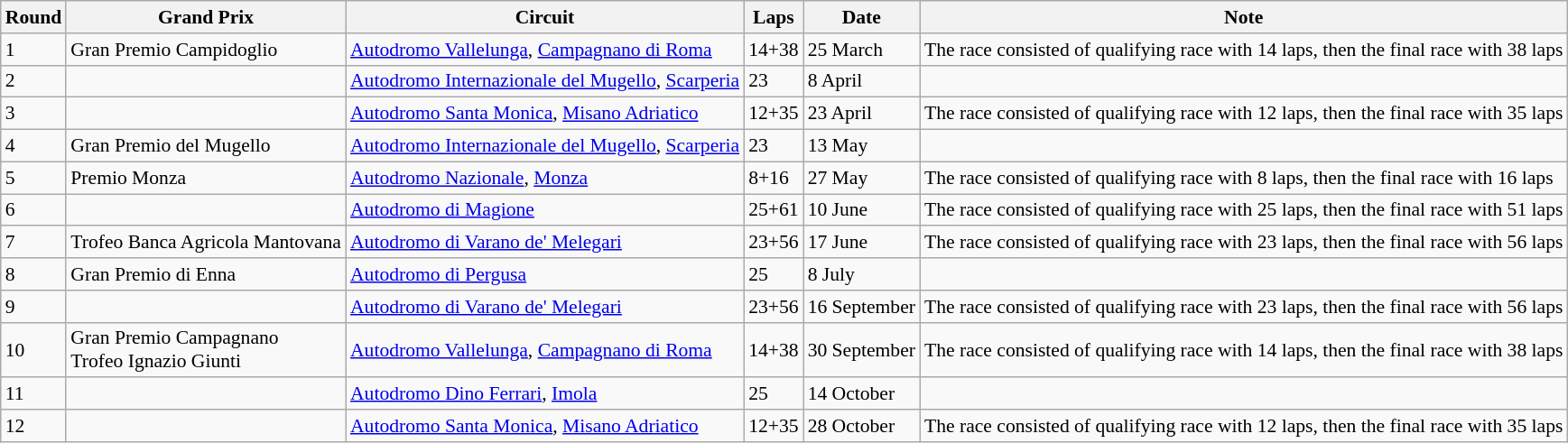<table class="wikitable" style="font-size:90%;">
<tr>
<th>Round</th>
<th>Grand Prix</th>
<th>Circuit</th>
<th>Laps</th>
<th>Date</th>
<th>Note</th>
</tr>
<tr>
<td>1</td>
<td>Gran Premio Campidoglio</td>
<td><a href='#'>Autodromo Vallelunga</a>, <a href='#'>Campagnano di Roma</a></td>
<td>14+38</td>
<td>25 March</td>
<td>The race consisted of qualifying race with 14 laps, then the final race with 38 laps</td>
</tr>
<tr>
<td>2</td>
<td></td>
<td><a href='#'>Autodromo Internazionale del Mugello</a>, <a href='#'>Scarperia</a></td>
<td>23</td>
<td>8 April</td>
<td></td>
</tr>
<tr>
<td>3</td>
<td></td>
<td><a href='#'>Autodromo Santa Monica</a>, <a href='#'>Misano Adriatico</a></td>
<td>12+35</td>
<td>23 April</td>
<td>The race consisted of qualifying race with 12 laps, then the final race with 35 laps</td>
</tr>
<tr>
<td>4</td>
<td>Gran Premio del Mugello</td>
<td><a href='#'>Autodromo Internazionale del Mugello</a>, <a href='#'>Scarperia</a></td>
<td>23</td>
<td>13 May</td>
<td></td>
</tr>
<tr>
<td>5</td>
<td>Premio Monza</td>
<td><a href='#'>Autodromo Nazionale</a>, <a href='#'>Monza</a></td>
<td>8+16</td>
<td>27 May</td>
<td>The race consisted of qualifying race with 8 laps, then the final race with 16 laps</td>
</tr>
<tr>
<td>6</td>
<td></td>
<td><a href='#'>Autodromo di Magione</a></td>
<td>25+61</td>
<td>10 June</td>
<td>The race consisted of qualifying race with 25 laps, then the final race with 51 laps</td>
</tr>
<tr>
<td>7</td>
<td>Trofeo Banca Agricola Mantovana</td>
<td><a href='#'>Autodromo di Varano de' Melegari</a></td>
<td>23+56</td>
<td>17 June</td>
<td>The race consisted of qualifying race with 23 laps, then the final race with 56 laps</td>
</tr>
<tr>
<td>8</td>
<td>Gran Premio di Enna</td>
<td><a href='#'>Autodromo di Pergusa</a></td>
<td>25</td>
<td>8 July</td>
<td></td>
</tr>
<tr>
<td>9</td>
<td></td>
<td><a href='#'>Autodromo di Varano de' Melegari</a></td>
<td>23+56</td>
<td>16 September</td>
<td>The race consisted of qualifying race with 23 laps, then the final race with 56 laps</td>
</tr>
<tr>
<td>10</td>
<td>Gran Premio Campagnano<br>Trofeo Ignazio Giunti</td>
<td><a href='#'>Autodromo Vallelunga</a>, <a href='#'>Campagnano di Roma</a></td>
<td>14+38</td>
<td>30 September</td>
<td>The race consisted of qualifying race with 14 laps, then the final race with 38 laps</td>
</tr>
<tr>
<td>11</td>
<td></td>
<td><a href='#'>Autodromo Dino Ferrari</a>, <a href='#'>Imola</a></td>
<td>25</td>
<td>14 October</td>
<td></td>
</tr>
<tr>
<td>12</td>
<td></td>
<td><a href='#'>Autodromo Santa Monica</a>, <a href='#'>Misano Adriatico</a></td>
<td>12+35</td>
<td>28 October</td>
<td>The race consisted of qualifying race with 12 laps, then the final race with 35 laps</td>
</tr>
</table>
